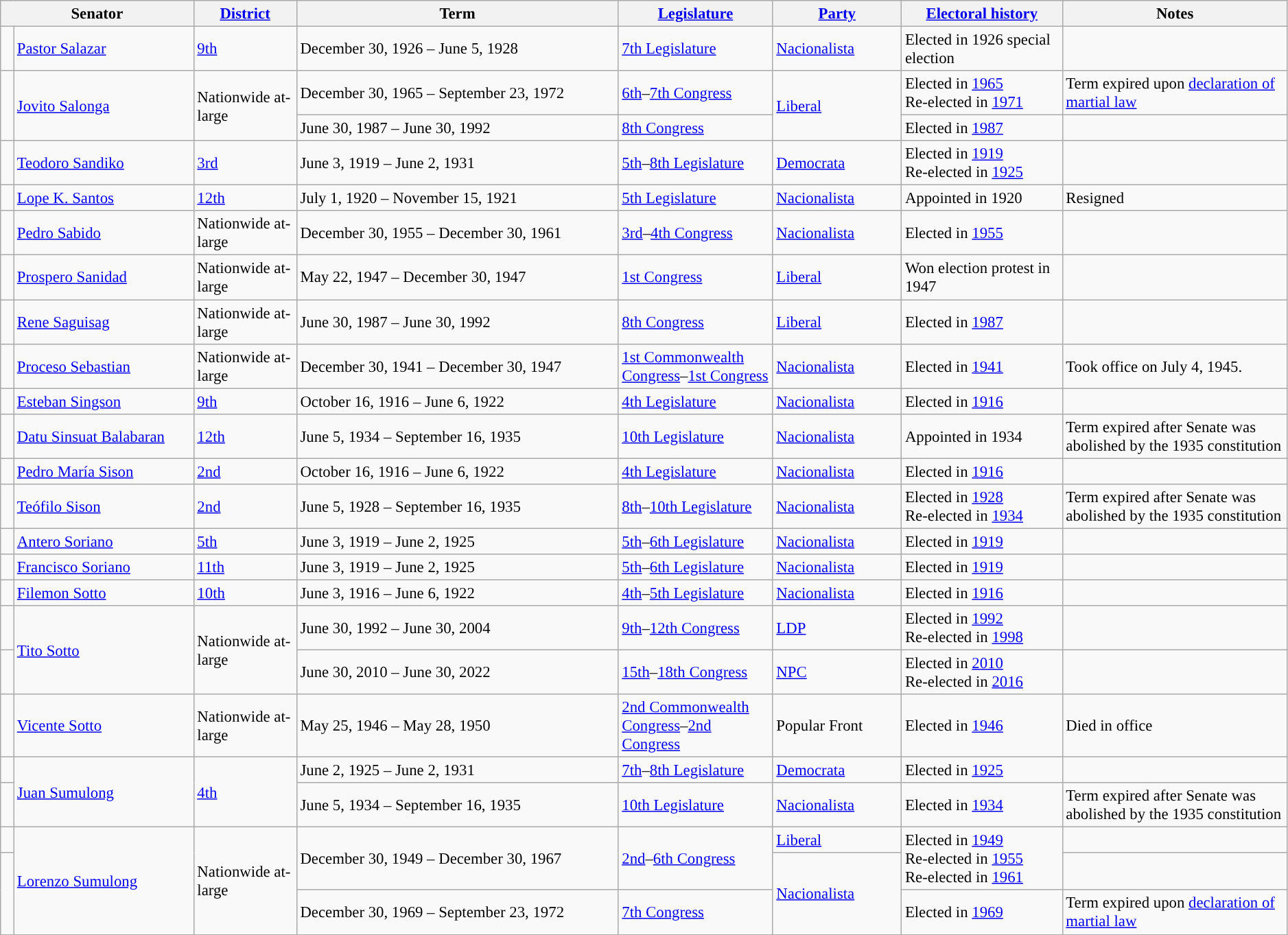<table class="wikitable" style="font-size:95%" width=99%>
<tr>
<th colspan="2" width="15%">Senator</th>
<th width="8%"><a href='#'>District</a></th>
<th width="25%">Term</th>
<th width="12%"><a href='#'>Legislature</a></th>
<th width="10%"><a href='#'>Party</a></th>
<th width="12.5%"><a href='#'>Electoral history</a></th>
<th width="17.5%">Notes</th>
</tr>
<tr>
<td width=1% style="background-color:"></td>
<td><a href='#'>Pastor Salazar</a></td>
<td><a href='#'>9th</a></td>
<td>December 30, 1926 – June 5, 1928</td>
<td><a href='#'>7th Legislature</a></td>
<td><a href='#'>Nacionalista</a></td>
<td>Elected in 1926 special election</td>
<td></td>
</tr>
<tr>
<td rowspan="2" style="background-color:"></td>
<td rowspan="2"><a href='#'>Jovito Salonga</a></td>
<td rowspan="2">Nationwide at-large</td>
<td>December 30, 1965 – September 23, 1972</td>
<td><a href='#'>6th</a>–<a href='#'>7th Congress</a></td>
<td rowspan="2"><a href='#'>Liberal</a></td>
<td>Elected in <a href='#'>1965</a><br>Re-elected in <a href='#'>1971</a></td>
<td>Term expired upon <a href='#'>declaration of martial law</a></td>
</tr>
<tr>
<td>June 30, 1987 – June 30, 1992</td>
<td><a href='#'>8th Congress</a></td>
<td>Elected in <a href='#'>1987</a></td>
<td></td>
</tr>
<tr>
<td style="background-color:"></td>
<td><a href='#'>Teodoro Sandiko</a></td>
<td><a href='#'>3rd</a></td>
<td>June 3, 1919 – June 2, 1931</td>
<td><a href='#'>5th</a>–<a href='#'>8th Legislature</a></td>
<td><a href='#'>Democrata</a></td>
<td>Elected in <a href='#'>1919</a><br>Re-elected in <a href='#'>1925</a></td>
<td></td>
</tr>
<tr>
<td style="background-color:"></td>
<td><a href='#'>Lope K. Santos</a></td>
<td><a href='#'>12th</a></td>
<td>July 1, 1920 – November 15, 1921</td>
<td><a href='#'>5th Legislature</a></td>
<td><a href='#'>Nacionalista</a></td>
<td>Appointed in 1920</td>
<td>Resigned</td>
</tr>
<tr>
<td style="background-color:"></td>
<td><a href='#'>Pedro Sabido</a></td>
<td>Nationwide at-large</td>
<td>December 30, 1955 – December 30, 1961</td>
<td><a href='#'>3rd</a>–<a href='#'>4th Congress</a></td>
<td><a href='#'>Nacionalista</a></td>
<td>Elected in <a href='#'>1955</a></td>
<td></td>
</tr>
<tr>
<td style="background-color:"></td>
<td><a href='#'>Prospero Sanidad</a></td>
<td>Nationwide at-large</td>
<td>May 22, 1947 – December 30, 1947</td>
<td><a href='#'>1st Congress</a></td>
<td><a href='#'>Liberal</a></td>
<td>Won election protest in 1947</td>
<td></td>
</tr>
<tr>
<td style="background-color:"></td>
<td><a href='#'>Rene Saguisag</a></td>
<td>Nationwide at-large</td>
<td>June 30, 1987 – June 30, 1992</td>
<td><a href='#'>8th Congress</a></td>
<td><a href='#'>Liberal</a></td>
<td>Elected in <a href='#'>1987</a></td>
<td></td>
</tr>
<tr>
<td style="background-color:"></td>
<td><a href='#'>Proceso Sebastian</a></td>
<td>Nationwide at-large</td>
<td>December 30, 1941 – December 30, 1947</td>
<td><a href='#'>1st Commonwealth Congress</a>–<a href='#'>1st Congress</a></td>
<td><a href='#'>Nacionalista</a></td>
<td>Elected in <a href='#'>1941</a></td>
<td>Took office on July 4, 1945.</td>
</tr>
<tr>
<td style="background-color:"></td>
<td><a href='#'>Esteban Singson</a></td>
<td><a href='#'>9th</a></td>
<td>October 16, 1916 – June 6, 1922</td>
<td><a href='#'>4th Legislature</a></td>
<td><a href='#'>Nacionalista</a></td>
<td>Elected in <a href='#'>1916</a></td>
<td></td>
</tr>
<tr>
<td style="background-color:"></td>
<td><a href='#'>Datu Sinsuat Balabaran</a></td>
<td><a href='#'>12th</a></td>
<td>June 5, 1934 – September 16, 1935</td>
<td><a href='#'>10th Legislature</a></td>
<td><a href='#'>Nacionalista</a></td>
<td>Appointed in 1934</td>
<td>Term expired after Senate was abolished by the 1935 constitution</td>
</tr>
<tr>
<td style="background-color:"></td>
<td><a href='#'>Pedro María Sison</a></td>
<td><a href='#'>2nd</a></td>
<td>October 16, 1916 – June 6, 1922</td>
<td><a href='#'>4th Legislature</a></td>
<td><a href='#'>Nacionalista</a></td>
<td>Elected in <a href='#'>1916</a></td>
<td></td>
</tr>
<tr>
<td style="background-color:"></td>
<td><a href='#'>Teófilo Sison</a></td>
<td><a href='#'>2nd</a></td>
<td>June 5, 1928 – September 16, 1935</td>
<td><a href='#'>8th</a>–<a href='#'>10th Legislature</a></td>
<td><a href='#'>Nacionalista</a></td>
<td>Elected in <a href='#'>1928</a><br>Re-elected in <a href='#'>1934</a></td>
<td>Term expired after Senate was abolished by the 1935 constitution</td>
</tr>
<tr>
<td style="background-color:"></td>
<td><a href='#'>Antero Soriano</a></td>
<td><a href='#'>5th</a></td>
<td>June 3, 1919 – June 2, 1925</td>
<td><a href='#'>5th</a>–<a href='#'>6th Legislature</a></td>
<td><a href='#'>Nacionalista</a></td>
<td>Elected in <a href='#'>1919</a></td>
<td></td>
</tr>
<tr>
<td style="background-color:"></td>
<td><a href='#'>Francisco Soriano</a></td>
<td><a href='#'>11th</a></td>
<td>June 3, 1919 – June 2, 1925</td>
<td><a href='#'>5th</a>–<a href='#'>6th Legislature</a></td>
<td><a href='#'>Nacionalista</a></td>
<td>Elected in <a href='#'>1919</a></td>
<td></td>
</tr>
<tr>
<td style="background-color:"></td>
<td><a href='#'>Filemon Sotto</a></td>
<td><a href='#'>10th</a></td>
<td>June 3, 1916 – June 6, 1922</td>
<td><a href='#'>4th</a>–<a href='#'>5th Legislature</a></td>
<td><a href='#'>Nacionalista</a></td>
<td>Elected in <a href='#'>1916</a></td>
<td></td>
</tr>
<tr>
<td style="background-color:"></td>
<td rowspan="2"><a href='#'>Tito Sotto</a></td>
<td rowspan="2">Nationwide at-large</td>
<td>June 30, 1992 – June 30, 2004</td>
<td><a href='#'>9th</a>–<a href='#'>12th Congress</a></td>
<td><a href='#'>LDP</a></td>
<td>Elected in <a href='#'>1992</a><br>Re-elected in <a href='#'>1998</a></td>
<td></td>
</tr>
<tr>
<td style="background-color:"></td>
<td>June 30, 2010 – June 30, 2022</td>
<td><a href='#'>15th</a>–<a href='#'>18th Congress</a></td>
<td><a href='#'>NPC</a></td>
<td>Elected in <a href='#'>2010</a><br>Re-elected in <a href='#'>2016</a></td>
<td></td>
</tr>
<tr>
<td style="background-color:"></td>
<td><a href='#'>Vicente Sotto</a></td>
<td>Nationwide at-large</td>
<td>May 25, 1946 – May 28, 1950</td>
<td><a href='#'>2nd Commonwealth Congress</a>–<a href='#'>2nd Congress</a></td>
<td>Popular Front</td>
<td>Elected in <a href='#'>1946</a></td>
<td>Died in office</td>
</tr>
<tr>
<td style="background-color:"></td>
<td rowspan="2"><a href='#'>Juan Sumulong</a></td>
<td rowspan="2"><a href='#'>4th</a></td>
<td>June 2, 1925 – June 2, 1931</td>
<td><a href='#'>7th</a>–<a href='#'>8th Legislature</a></td>
<td><a href='#'>Democrata</a></td>
<td>Elected in <a href='#'>1925</a></td>
<td></td>
</tr>
<tr>
<td style="background-color:"></td>
<td>June 5, 1934 – September 16, 1935</td>
<td><a href='#'>10th Legislature</a></td>
<td><a href='#'>Nacionalista</a></td>
<td>Elected in <a href='#'>1934</a></td>
<td>Term expired after Senate was abolished by the 1935 constitution</td>
</tr>
<tr>
<td style="background-color:"></td>
<td rowspan="3"><a href='#'>Lorenzo Sumulong</a></td>
<td rowspan="3">Nationwide at-large</td>
<td rowspan="2">December 30, 1949 – December 30, 1967</td>
<td rowspan="2"><a href='#'>2nd</a>–<a href='#'>6th Congress</a></td>
<td><a href='#'>Liberal</a></td>
<td rowspan="2">Elected in <a href='#'>1949</a><br>Re-elected in <a href='#'>1955</a><br>Re-elected in <a href='#'>1961</a></td>
<td></td>
</tr>
<tr>
<td rowspan="2" style="background-color:"></td>
<td rowspan="2"><a href='#'>Nacionalista</a></td>
<td></td>
</tr>
<tr>
<td>December 30, 1969 – September 23, 1972</td>
<td><a href='#'>7th Congress</a></td>
<td>Elected in <a href='#'>1969</a></td>
<td>Term expired upon <a href='#'>declaration of martial law</a></td>
</tr>
</table>
